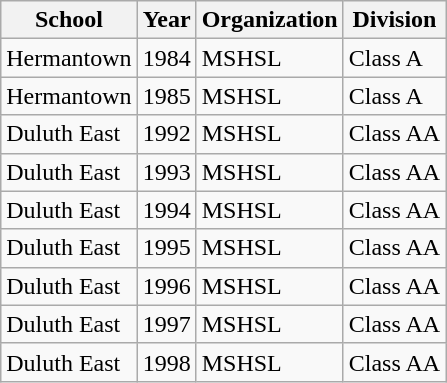<table class="wikitable">
<tr>
<th>School</th>
<th>Year</th>
<th>Organization</th>
<th>Division</th>
</tr>
<tr>
<td>Hermantown</td>
<td>1984</td>
<td>MSHSL</td>
<td>Class A</td>
</tr>
<tr>
<td>Hermantown</td>
<td>1985</td>
<td>MSHSL</td>
<td>Class A</td>
</tr>
<tr>
<td>Duluth East</td>
<td>1992</td>
<td>MSHSL</td>
<td>Class AA</td>
</tr>
<tr>
<td>Duluth East</td>
<td>1993</td>
<td>MSHSL</td>
<td>Class AA</td>
</tr>
<tr>
<td>Duluth East</td>
<td>1994</td>
<td>MSHSL</td>
<td>Class AA</td>
</tr>
<tr>
<td>Duluth East</td>
<td>1995</td>
<td>MSHSL</td>
<td>Class AA</td>
</tr>
<tr>
<td>Duluth East</td>
<td>1996</td>
<td>MSHSL</td>
<td>Class AA</td>
</tr>
<tr>
<td>Duluth East</td>
<td>1997</td>
<td>MSHSL</td>
<td>Class AA</td>
</tr>
<tr>
<td>Duluth East</td>
<td>1998</td>
<td>MSHSL</td>
<td>Class AA</td>
</tr>
</table>
